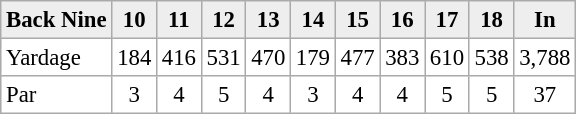<table cellpadding="3" cellspacing="0" border="1" style="font-size: 95%; border: #aaa solid 1px; border-collapse: collapse;">
<tr style="background:#eeeeee;">
<th align="left">Back Nine</th>
<th>10</th>
<th>11</th>
<th>12</th>
<th>13</th>
<th>14</th>
<th>15</th>
<th>16</th>
<th>17</th>
<th>18</th>
<th>In</th>
</tr>
<tr>
<td>Yardage</td>
<td align="center">184</td>
<td align="center">416</td>
<td align="center">531</td>
<td align="center">470</td>
<td align="center">179</td>
<td align="center">477</td>
<td align="center">383</td>
<td align="center">610</td>
<td align="center">538</td>
<td align="center">3,788</td>
</tr>
<tr>
<td>Par</td>
<td align="center">3</td>
<td align="center">4</td>
<td align="center">5</td>
<td align="center">4</td>
<td align="center">3</td>
<td align="center">4</td>
<td align="center">4</td>
<td align="center">5</td>
<td align="center">5</td>
<td align="center">37</td>
</tr>
</table>
